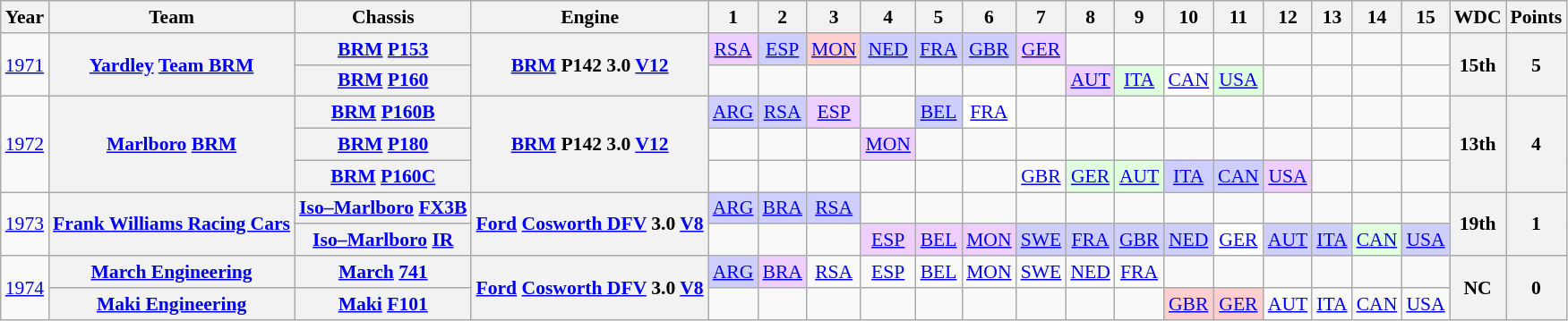<table class="wikitable" style="text-align:center; font-size:90%">
<tr>
<th>Year</th>
<th>Team</th>
<th>Chassis</th>
<th>Engine</th>
<th>1</th>
<th>2</th>
<th>3</th>
<th>4</th>
<th>5</th>
<th>6</th>
<th>7</th>
<th>8</th>
<th>9</th>
<th>10</th>
<th>11</th>
<th>12</th>
<th>13</th>
<th>14</th>
<th>15</th>
<th>WDC</th>
<th>Points</th>
</tr>
<tr>
<td rowspan=2><a href='#'>1971</a></td>
<th rowspan=2><a href='#'>Yardley</a> <a href='#'>Team BRM</a></th>
<th><a href='#'>BRM</a> <a href='#'>P153</a></th>
<th rowspan=2><a href='#'>BRM</a> P142 3.0 <a href='#'>V12</a></th>
<td style="background:#EFCFFF;"><a href='#'>RSA</a><br></td>
<td style="background:#cfcfff;"><a href='#'>ESP</a><br></td>
<td style="background:#ffcfcf;"><a href='#'>MON</a><br></td>
<td style="background:#cfcfff;"><a href='#'>NED</a><br></td>
<td style="background:#cfcfff;"><a href='#'>FRA</a><br></td>
<td style="background:#cfcfff;"><a href='#'>GBR</a><br></td>
<td style="background:#EFCFFF;"><a href='#'>GER</a><br></td>
<td></td>
<td></td>
<td></td>
<td></td>
<td></td>
<td></td>
<td></td>
<td></td>
<th rowspan=2>15th</th>
<th rowspan=2>5</th>
</tr>
<tr>
<th><a href='#'>BRM</a> <a href='#'>P160</a></th>
<td></td>
<td></td>
<td></td>
<td></td>
<td></td>
<td></td>
<td></td>
<td style="background:#EFCFFF;"><a href='#'>AUT</a><br></td>
<td style="background:#dfffdf;"><a href='#'>ITA</a><br></td>
<td style="background:#FFFFFF;"><a href='#'>CAN</a><br></td>
<td style="background:#dfffdf;"><a href='#'>USA</a><br></td>
<td></td>
<td></td>
<td></td>
<td></td>
</tr>
<tr>
<td rowspan=3><a href='#'>1972</a></td>
<th rowspan=3><a href='#'>Marlboro</a> <a href='#'>BRM</a></th>
<th><a href='#'>BRM</a> <a href='#'>P160B</a></th>
<th rowspan=3><a href='#'>BRM</a> P142 3.0 <a href='#'>V12</a></th>
<td style="background:#cfcfff;"><a href='#'>ARG</a><br></td>
<td style="background:#cfcfff;"><a href='#'>RSA</a><br></td>
<td style="background:#EFCFFF;"><a href='#'>ESP</a><br></td>
<td></td>
<td style="background:#cfcfff;"><a href='#'>BEL</a><br></td>
<td style="background:#FFFFFF;"><a href='#'>FRA</a><br></td>
<td></td>
<td></td>
<td></td>
<td></td>
<td></td>
<td></td>
<td></td>
<td></td>
<td></td>
<th rowspan=3>13th</th>
<th rowspan=3>4</th>
</tr>
<tr>
<th><a href='#'>BRM</a> <a href='#'>P180</a></th>
<td></td>
<td></td>
<td></td>
<td style="background:#EFCFFF;"><a href='#'>MON</a><br></td>
<td></td>
<td></td>
<td></td>
<td></td>
<td></td>
<td></td>
<td></td>
<td></td>
<td></td>
<td></td>
<td></td>
</tr>
<tr>
<th><a href='#'>BRM</a> <a href='#'>P160C</a></th>
<td></td>
<td></td>
<td></td>
<td></td>
<td></td>
<td></td>
<td><a href='#'>GBR</a></td>
<td style="background:#dfffdf;"><a href='#'>GER</a><br></td>
<td style="background:#dfffdf;"><a href='#'>AUT</a><br></td>
<td style="background:#cfcfff;"><a href='#'>ITA</a><br></td>
<td style="background:#cfcfff;"><a href='#'>CAN</a><br></td>
<td style="background:#EFCFFF;"><a href='#'>USA</a><br></td>
<td></td>
<td></td>
<td></td>
</tr>
<tr>
<td rowspan=2><a href='#'>1973</a></td>
<th rowspan=2><a href='#'>Frank Williams Racing Cars</a></th>
<th><a href='#'>Iso–Marlboro</a> <a href='#'>FX3B</a></th>
<th rowspan=2><a href='#'>Ford</a> <a href='#'>Cosworth DFV</a> 3.0 <a href='#'>V8</a></th>
<td style="background:#cfcfff;"><a href='#'>ARG</a><br></td>
<td style="background:#cfcfff;"><a href='#'>BRA</a><br></td>
<td style="background:#cfcfff;"><a href='#'>RSA</a><br></td>
<td></td>
<td></td>
<td></td>
<td></td>
<td></td>
<td></td>
<td></td>
<td></td>
<td></td>
<td></td>
<td></td>
<td></td>
<th rowspan=2>19th</th>
<th rowspan=2>1</th>
</tr>
<tr>
<th><a href='#'>Iso–Marlboro</a> <a href='#'>IR</a></th>
<td></td>
<td></td>
<td></td>
<td style="background:#EFCFFF;"><a href='#'>ESP</a><br></td>
<td style="background:#EFCFFF;"><a href='#'>BEL</a><br></td>
<td style="background:#EFCFFF;"><a href='#'>MON</a><br></td>
<td style="background:#cfcfff;"><a href='#'>SWE</a><br></td>
<td style="background:#cfcfff;"><a href='#'>FRA</a><br></td>
<td style="background:#cfcfff;"><a href='#'>GBR</a><br></td>
<td style="background:#cfcfff;"><a href='#'>NED</a><br></td>
<td style="background:#FFFFFF;"><a href='#'>GER</a><br></td>
<td style="background:#cfcfff;"><a href='#'>AUT</a><br></td>
<td style="background:#cfcfff;"><a href='#'>ITA</a><br></td>
<td style="background:#dfffdf;"><a href='#'>CAN</a><br></td>
<td style="background:#cfcfff;"><a href='#'>USA</a><br></td>
</tr>
<tr>
<td rowspan=2><a href='#'>1974</a></td>
<th><a href='#'>March Engineering</a></th>
<th><a href='#'>March</a> <a href='#'>741</a></th>
<th rowspan=2><a href='#'>Ford</a> <a href='#'>Cosworth DFV</a> 3.0 <a href='#'>V8</a></th>
<td style="background:#cfcfff;"><a href='#'>ARG</a><br></td>
<td style="background:#EFCFFF;"><a href='#'>BRA</a><br></td>
<td><a href='#'>RSA</a></td>
<td><a href='#'>ESP</a></td>
<td><a href='#'>BEL</a></td>
<td><a href='#'>MON</a></td>
<td><a href='#'>SWE</a></td>
<td><a href='#'>NED</a></td>
<td><a href='#'>FRA</a></td>
<td></td>
<td></td>
<td></td>
<td></td>
<td></td>
<td></td>
<th rowspan=2>NC</th>
<th rowspan=2>0</th>
</tr>
<tr>
<th><a href='#'>Maki Engineering</a></th>
<th><a href='#'>Maki</a> <a href='#'>F101</a></th>
<td></td>
<td></td>
<td></td>
<td></td>
<td></td>
<td></td>
<td></td>
<td></td>
<td></td>
<td style="background:#ffcfcf;"><a href='#'>GBR</a><br></td>
<td style="background:#ffcfcf;"><a href='#'>GER</a><br></td>
<td><a href='#'>AUT</a></td>
<td><a href='#'>ITA</a></td>
<td><a href='#'>CAN</a></td>
<td><a href='#'>USA</a></td>
</tr>
</table>
